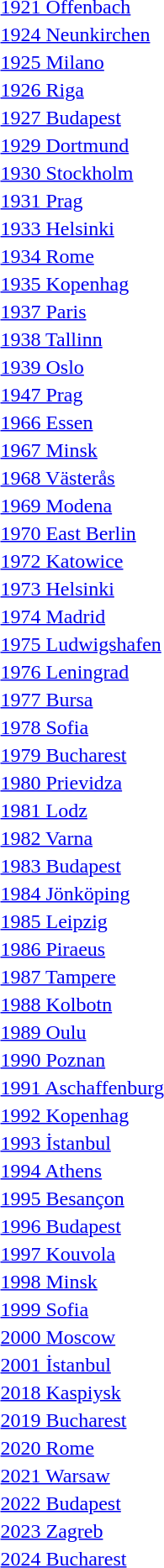<table>
<tr>
<td><a href='#'>1921 Offenbach</a></td>
<td></td>
<td></td>
<td></td>
</tr>
<tr>
<td><a href='#'>1924 Neunkirchen</a></td>
<td></td>
<td></td>
<td></td>
</tr>
<tr>
<td><a href='#'>1925 Milano</a></td>
<td></td>
<td></td>
<td></td>
</tr>
<tr>
<td><a href='#'>1926 Riga</a></td>
<td></td>
<td></td>
<td></td>
</tr>
<tr>
<td><a href='#'>1927 Budapest</a></td>
<td></td>
<td></td>
<td></td>
</tr>
<tr>
<td><a href='#'>1929 Dortmund</a></td>
<td></td>
<td></td>
<td></td>
</tr>
<tr>
<td><a href='#'>1930 Stockholm</a></td>
<td></td>
<td></td>
<td></td>
</tr>
<tr>
<td><a href='#'>1931 Prag</a></td>
<td></td>
<td></td>
<td></td>
</tr>
<tr>
<td><a href='#'>1933 Helsinki</a></td>
<td></td>
<td></td>
<td></td>
</tr>
<tr>
<td><a href='#'>1934 Rome</a></td>
<td></td>
<td></td>
<td></td>
</tr>
<tr>
<td><a href='#'>1935 Kopenhag</a></td>
<td></td>
<td></td>
<td></td>
</tr>
<tr>
<td><a href='#'>1937 Paris</a></td>
<td></td>
<td></td>
<td></td>
</tr>
<tr>
<td><a href='#'>1938 Tallinn</a></td>
<td></td>
<td></td>
<td></td>
</tr>
<tr>
<td><a href='#'>1939 Oslo</a></td>
<td></td>
<td></td>
<td></td>
</tr>
<tr>
<td><a href='#'>1947 Prag</a></td>
<td></td>
<td></td>
<td></td>
</tr>
<tr>
<td><a href='#'>1966 Essen</a></td>
<td></td>
<td></td>
<td></td>
</tr>
<tr>
<td><a href='#'>1967 Minsk</a></td>
<td></td>
<td></td>
<td></td>
</tr>
<tr>
<td><a href='#'>1968 Västerås</a></td>
<td></td>
<td></td>
<td></td>
</tr>
<tr>
<td><a href='#'>1969 Modena</a></td>
<td></td>
<td></td>
<td></td>
</tr>
<tr>
<td><a href='#'>1970 East Berlin</a></td>
<td></td>
<td></td>
<td></td>
</tr>
<tr>
<td><a href='#'>1972 Katowice</a></td>
<td></td>
<td></td>
<td></td>
</tr>
<tr>
<td><a href='#'>1973 Helsinki</a></td>
<td></td>
<td></td>
<td></td>
</tr>
<tr>
<td><a href='#'>1974 Madrid</a></td>
<td></td>
<td></td>
<td></td>
</tr>
<tr>
<td><a href='#'>1975 Ludwigshafen</a></td>
<td></td>
<td></td>
<td></td>
</tr>
<tr>
<td><a href='#'>1976 Leningrad</a></td>
<td></td>
<td></td>
<td></td>
</tr>
<tr>
<td><a href='#'>1977 Bursa</a></td>
<td></td>
<td></td>
<td></td>
</tr>
<tr>
<td><a href='#'>1978 Sofia</a></td>
<td></td>
<td></td>
<td></td>
</tr>
<tr>
<td><a href='#'>1979 Bucharest</a></td>
<td></td>
<td></td>
<td></td>
</tr>
<tr>
<td><a href='#'>1980 Prievidza</a></td>
<td></td>
<td></td>
<td></td>
</tr>
<tr>
<td><a href='#'>1981 Lodz</a></td>
<td></td>
<td></td>
<td></td>
</tr>
<tr>
<td><a href='#'>1982 Varna</a></td>
<td></td>
<td></td>
<td></td>
</tr>
<tr>
<td><a href='#'>1983 Budapest</a></td>
<td></td>
<td></td>
<td></td>
</tr>
<tr>
<td><a href='#'>1984 Jönköping</a></td>
<td></td>
<td></td>
<td></td>
</tr>
<tr>
<td><a href='#'>1985 Leipzig</a></td>
<td></td>
<td></td>
<td></td>
</tr>
<tr>
<td><a href='#'>1986 Piraeus</a></td>
<td></td>
<td></td>
<td></td>
</tr>
<tr>
<td><a href='#'>1987 Tampere</a></td>
<td></td>
<td></td>
<td></td>
</tr>
<tr>
<td><a href='#'>1988 Kolbotn</a></td>
<td></td>
<td></td>
<td></td>
</tr>
<tr>
<td><a href='#'>1989 Oulu</a></td>
<td></td>
<td></td>
<td></td>
</tr>
<tr>
<td><a href='#'>1990 Poznan</a></td>
<td></td>
<td></td>
<td></td>
</tr>
<tr>
<td><a href='#'>1991 Aschaffenburg</a></td>
<td></td>
<td></td>
<td></td>
</tr>
<tr>
<td><a href='#'>1992 Kopenhag</a></td>
<td></td>
<td></td>
<td></td>
</tr>
<tr>
<td><a href='#'>1993 İstanbul</a></td>
<td></td>
<td></td>
<td></td>
</tr>
<tr>
<td><a href='#'>1994 Athens</a></td>
<td></td>
<td></td>
<td></td>
</tr>
<tr>
<td><a href='#'>1995 Besançon</a></td>
<td></td>
<td></td>
<td></td>
</tr>
<tr>
<td><a href='#'>1996 Budapest</a></td>
<td></td>
<td></td>
<td></td>
</tr>
<tr>
<td><a href='#'>1997 Kouvola</a></td>
<td></td>
<td></td>
<td></td>
</tr>
<tr>
<td><a href='#'>1998 Minsk</a></td>
<td></td>
<td></td>
<td></td>
</tr>
<tr>
<td><a href='#'>1999 Sofia</a></td>
<td></td>
<td></td>
<td></td>
</tr>
<tr>
<td><a href='#'>2000 Moscow</a></td>
<td></td>
<td></td>
<td></td>
</tr>
<tr>
<td><a href='#'>2001 İstanbul</a></td>
<td></td>
<td></td>
<td></td>
</tr>
<tr>
<td rowspan=2><a href='#'>2018 Kaspiysk</a></td>
<td rowspan=2></td>
<td rowspan=2></td>
<td></td>
</tr>
<tr>
<td></td>
</tr>
<tr>
<td rowspan=2><a href='#'>2019 Bucharest</a></td>
<td rowspan=2></td>
<td rowspan=2></td>
<td></td>
</tr>
<tr>
<td></td>
</tr>
<tr>
<td rowspan=2><a href='#'>2020 Rome</a></td>
<td rowspan=2></td>
<td rowspan=2></td>
<td></td>
</tr>
<tr>
<td></td>
</tr>
<tr>
<td rowspan=2><a href='#'>2021 Warsaw</a></td>
<td rowspan=2></td>
<td rowspan=2></td>
<td></td>
</tr>
<tr>
<td></td>
</tr>
<tr>
<td rowspan=2><a href='#'>2022 Budapest</a></td>
<td rowspan=2></td>
<td rowspan=2></td>
<td></td>
</tr>
<tr>
<td></td>
</tr>
<tr>
<td rowspan=2><a href='#'>2023 Zagreb</a></td>
<td rowspan=2></td>
<td rowspan=2></td>
<td></td>
</tr>
<tr>
<td></td>
</tr>
<tr>
<td rowspan=2><a href='#'>2024 Bucharest</a></td>
<td rowspan=2></td>
<td rowspan=2></td>
<td></td>
</tr>
<tr>
<td></td>
</tr>
</table>
